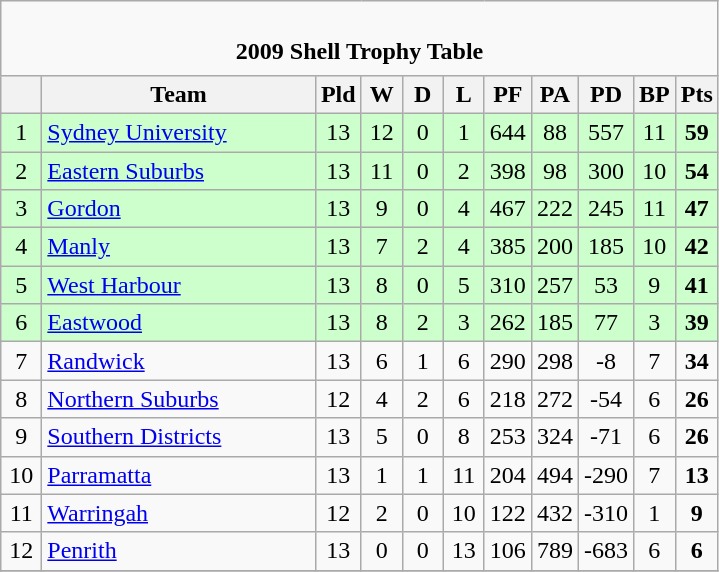<table class="wikitable" style="text-align: center;">
<tr>
<td colspan="11" cellpadding="0" cellspacing="0"><br><table border="0" width="100%" cellpadding="0" cellspacing="0">
<tr>
<td width=25% style="border:0px"></td>
<td style="border:0px"><strong>2009 Shell Trophy Table</strong></td>
<td width=25% style="border:0px;"></td>
</tr>
</table>
</td>
</tr>
<tr>
<th width=20 abbr="Position"></th>
<th width=175>Team</th>
<th width=20 abbr="Played">Pld</th>
<th width=20 abbr="Won">W</th>
<th width=20 abbr="Drawn">D</th>
<th width=20 abbr="Lost">L</th>
<th width=20 abbr="Points for">PF</th>
<th width=20 abbr="Points against">PA</th>
<th width=25 abbr="Points difference">PD</th>
<th width=20 abbr="Bonus Point">BP</th>
<th width=20 abbr="Points">Pts</th>
</tr>
<tr style="background: #ccffcc;">
<td>1</td>
<td style="text-align:left;"> <a href='#'>Sydney University</a></td>
<td>13</td>
<td>12</td>
<td>0</td>
<td>1</td>
<td>644</td>
<td>88</td>
<td>557</td>
<td>11</td>
<td><strong>59</strong></td>
</tr>
<tr style="background: #ccffcc;">
<td>2</td>
<td style="text-align:left;"> <a href='#'>Eastern Suburbs</a></td>
<td>13</td>
<td>11</td>
<td>0</td>
<td>2</td>
<td>398</td>
<td>98</td>
<td>300</td>
<td>10</td>
<td><strong>54</strong></td>
</tr>
<tr style="background: #ccffcc;">
<td>3</td>
<td style="text-align:left;"> <a href='#'>Gordon</a></td>
<td>13</td>
<td>9</td>
<td>0</td>
<td>4</td>
<td>467</td>
<td>222</td>
<td>245</td>
<td>11</td>
<td><strong>47</strong></td>
</tr>
<tr style="background: #ccffcc;">
<td>4</td>
<td style="text-align:left;"> <a href='#'>Manly</a></td>
<td>13</td>
<td>7</td>
<td>2</td>
<td>4</td>
<td>385</td>
<td>200</td>
<td>185</td>
<td>10</td>
<td><strong>42</strong></td>
</tr>
<tr style="background: #ccffcc;">
<td>5</td>
<td style="text-align:left;"><a href='#'>West Harbour</a></td>
<td>13</td>
<td>8</td>
<td>0</td>
<td>5</td>
<td>310</td>
<td>257</td>
<td>53</td>
<td>9</td>
<td><strong>41</strong></td>
</tr>
<tr style="background: #ccffcc;">
<td>6</td>
<td style="text-align:left;"> <a href='#'>Eastwood</a></td>
<td>13</td>
<td>8</td>
<td>2</td>
<td>3</td>
<td>262</td>
<td>185</td>
<td>77</td>
<td>3</td>
<td><strong>39</strong></td>
</tr>
<tr>
<td>7</td>
<td style="text-align:left;"> <a href='#'>Randwick</a></td>
<td>13</td>
<td>6</td>
<td>1</td>
<td>6</td>
<td>290</td>
<td>298</td>
<td>-8</td>
<td>7</td>
<td><strong>34</strong></td>
</tr>
<tr>
<td>8</td>
<td style="text-align:left;"> <a href='#'>Northern Suburbs</a></td>
<td>12</td>
<td>4</td>
<td>2</td>
<td>6</td>
<td>218</td>
<td>272</td>
<td>-54</td>
<td>6</td>
<td><strong>26</strong></td>
</tr>
<tr>
<td>9</td>
<td style="text-align:left;"> <a href='#'>Southern Districts</a></td>
<td>13</td>
<td>5</td>
<td>0</td>
<td>8</td>
<td>253</td>
<td>324</td>
<td>-71</td>
<td>6</td>
<td><strong>26</strong></td>
</tr>
<tr>
<td>10</td>
<td style="text-align:left;"> <a href='#'>Parramatta</a></td>
<td>13</td>
<td>1</td>
<td>1</td>
<td>11</td>
<td>204</td>
<td>494</td>
<td>-290</td>
<td>7</td>
<td><strong>13</strong></td>
</tr>
<tr>
<td>11</td>
<td style="text-align:left;"> <a href='#'>Warringah</a></td>
<td>12</td>
<td>2</td>
<td>0</td>
<td>10</td>
<td>122</td>
<td>432</td>
<td>-310</td>
<td>1</td>
<td><strong>9</strong></td>
</tr>
<tr>
<td>12</td>
<td style="text-align:left;"> <a href='#'>Penrith</a></td>
<td>13</td>
<td>0</td>
<td>0</td>
<td>13</td>
<td>106</td>
<td>789</td>
<td>-683</td>
<td>6</td>
<td><strong>6</strong></td>
</tr>
<tr>
</tr>
</table>
